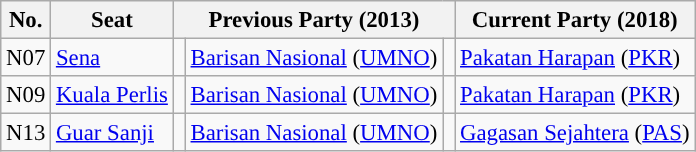<table class="wikitable sortable" style="font-size:95%;">
<tr>
<th scope="col">No.</th>
<th scope="col">Seat</th>
<th colspan="3" scope="col">Previous Party (2013)</th>
<th colspan="3" scope="col">Current Party (2018)</th>
</tr>
<tr>
<td>N07</td>
<td> <a href='#'>Sena</a></td>
<td width="1"></td>
<td><a href='#'>Barisan Nasional</a> (<a href='#'>UMNO</a>)</td>
<td width="1"></td>
<td><a href='#'>Pakatan Harapan</a> (<a href='#'>PKR</a>)</td>
</tr>
<tr>
<td>N09</td>
<td> <a href='#'>Kuala Perlis</a></td>
<td width="1"></td>
<td><a href='#'>Barisan Nasional</a> (<a href='#'>UMNO</a>)</td>
<td width="1"></td>
<td><a href='#'>Pakatan Harapan</a> (<a href='#'>PKR</a>)</td>
</tr>
<tr>
<td>N13</td>
<td> <a href='#'>Guar Sanji</a></td>
<td width="1"></td>
<td><a href='#'>Barisan Nasional</a> (<a href='#'>UMNO</a>)</td>
<td width="1"></td>
<td><a href='#'>Gagasan Sejahtera</a> (<a href='#'>PAS</a>)</td>
</tr>
</table>
